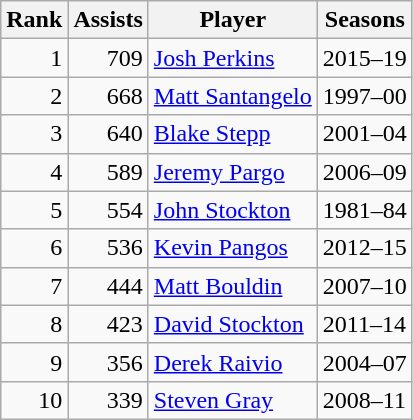<table class="wikitable outercollapse">
<tr>
<th>Rank</th>
<th>Assists</th>
<th>Player</th>
<th>Seasons</th>
</tr>
<tr>
<td style="text-align:right;">1</td>
<td style="text-align:right;">709</td>
<td><a href='#'>Josh Perkins</a></td>
<td>2015–19</td>
</tr>
<tr>
<td style="text-align:right;">2</td>
<td style="text-align:right;">668</td>
<td><a href='#'>Matt Santangelo</a></td>
<td>1997–00</td>
</tr>
<tr>
<td style="text-align:right;">3</td>
<td style="text-align:right;">640</td>
<td><a href='#'>Blake Stepp</a></td>
<td>2001–04</td>
</tr>
<tr>
<td style="text-align:right;">4</td>
<td style="text-align:right;">589</td>
<td><a href='#'>Jeremy Pargo</a></td>
<td>2006–09</td>
</tr>
<tr>
<td style="text-align:right;">5</td>
<td style="text-align:right;">554</td>
<td><a href='#'>John Stockton</a></td>
<td>1981–84</td>
</tr>
<tr>
<td style="text-align:right;">6</td>
<td style="text-align:right;">536</td>
<td><a href='#'>Kevin Pangos</a></td>
<td>2012–15</td>
</tr>
<tr>
<td style="text-align:right;">7</td>
<td style="text-align:right;">444</td>
<td><a href='#'>Matt Bouldin</a></td>
<td>2007–10</td>
</tr>
<tr>
<td style="text-align:right;">8</td>
<td style="text-align:right;">423</td>
<td><a href='#'>David Stockton</a></td>
<td>2011–14</td>
</tr>
<tr>
<td style="text-align:right;">9</td>
<td style="text-align:right;">356</td>
<td><a href='#'>Derek Raivio</a></td>
<td>2004–07</td>
</tr>
<tr>
<td style="text-align:right;">10</td>
<td style="text-align:right;">339</td>
<td><a href='#'>Steven Gray</a></td>
<td>2008–11</td>
</tr>
</table>
